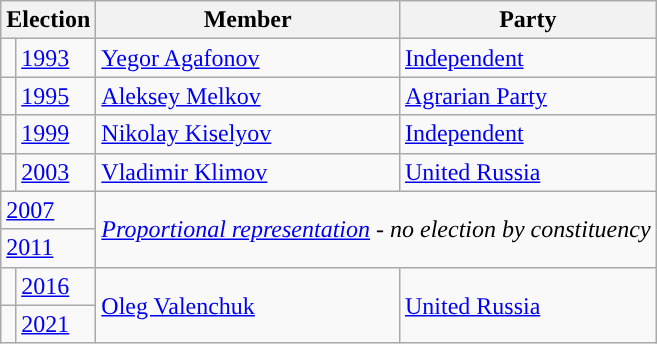<table class="wikitable">
<tr>
<th colspan="2">Election</th>
<th>Member</th>
<th>Party</th>
</tr>
<tr>
<td style="background-color:"></td>
<td><a href='#'>1993</a></td>
<td><a href='#'>Yegor Agafonov</a></td>
<td><a href='#'>Independent</a></td>
</tr>
<tr>
<td style="background-color:"></td>
<td><a href='#'>1995</a></td>
<td><a href='#'>Aleksey Melkov</a></td>
<td><a href='#'>Agrarian Party</a></td>
</tr>
<tr>
<td style="background-color:"></td>
<td><a href='#'>1999</a></td>
<td><a href='#'>Nikolay Kiselyov</a></td>
<td><a href='#'>Independent</a></td>
</tr>
<tr>
<td style="background-color:"></td>
<td><a href='#'>2003</a></td>
<td><a href='#'>Vladimir Klimov</a></td>
<td><a href='#'>United Russia</a></td>
</tr>
<tr>
<td colspan=2><a href='#'>2007</a></td>
<td colspan=2 rowspan=2><em><a href='#'>Proportional representation</a> - no election by constituency</em></td>
</tr>
<tr>
<td colspan=2><a href='#'>2011</a></td>
</tr>
<tr>
<td style="background-color: "></td>
<td><a href='#'>2016</a></td>
<td rowspan=2><a href='#'>Oleg Valenchuk</a></td>
<td rowspan=2><a href='#'>United Russia</a></td>
</tr>
<tr>
<td style="background-color: "></td>
<td><a href='#'>2021</a></td>
</tr>
</table>
